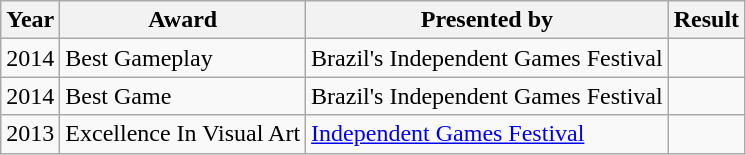<table class="wikitable">
<tr>
<th>Year</th>
<th>Award</th>
<th>Presented by</th>
<th>Result</th>
</tr>
<tr>
<td>2014</td>
<td>Best Gameplay</td>
<td>Brazil's Independent Games Festival</td>
<td></td>
</tr>
<tr>
<td>2014</td>
<td>Best Game</td>
<td>Brazil's Independent Games Festival</td>
<td></td>
</tr>
<tr>
<td>2013</td>
<td>Excellence In Visual Art</td>
<td><a href='#'>Independent Games Festival</a></td>
<td></td>
</tr>
</table>
